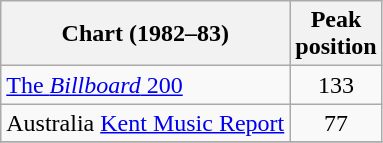<table class="wikitable">
<tr>
<th>Chart (1982–83)</th>
<th>Peak<br>position</th>
</tr>
<tr>
<td><a href='#'>The <em>Billboard</em> 200</a></td>
<td align="center">133</td>
</tr>
<tr>
<td>Australia <a href='#'>Kent Music Report</a></td>
<td align="center">77</td>
</tr>
<tr>
</tr>
</table>
